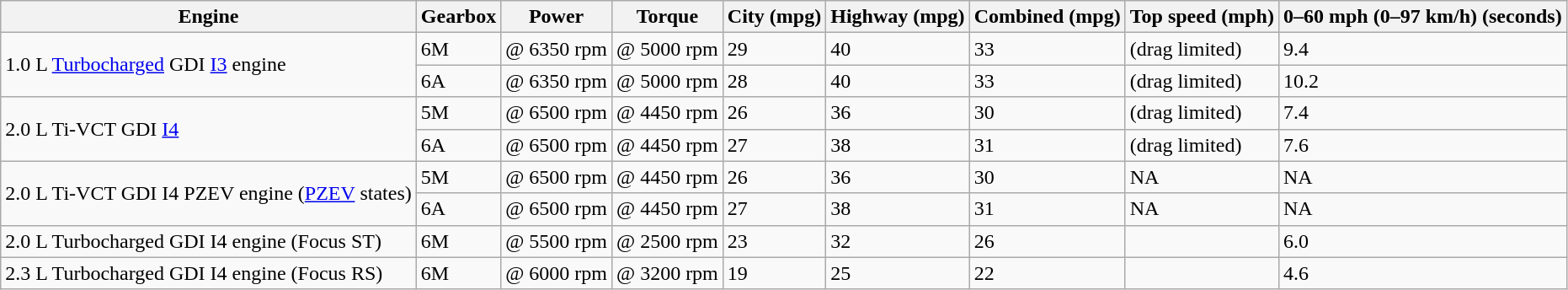<table class="wikitable">
<tr>
<th>Engine</th>
<th>Gearbox</th>
<th>Power</th>
<th>Torque</th>
<th>City (mpg)</th>
<th>Highway (mpg)</th>
<th>Combined (mpg)</th>
<th>Top speed (mph)</th>
<th>0–60 mph (0–97 km/h) (seconds)</th>
</tr>
<tr>
<td rowspan="2">1.0 L <a href='#'>Turbocharged</a> GDI <a href='#'>I3</a> engine</td>
<td>6M</td>
<td> @ 6350 rpm</td>
<td> @ 5000 rpm</td>
<td>29</td>
<td>40</td>
<td>33</td>
<td> (drag limited)</td>
<td>9.4</td>
</tr>
<tr>
<td>6A</td>
<td> @ 6350 rpm</td>
<td> @ 5000 rpm</td>
<td>28</td>
<td>40</td>
<td>33</td>
<td> (drag limited)</td>
<td>10.2</td>
</tr>
<tr>
<td rowspan="2">2.0 L Ti-VCT GDI <a href='#'>I4</a></td>
<td>5M</td>
<td> @ 6500 rpm</td>
<td> @ 4450 rpm</td>
<td>26</td>
<td>36</td>
<td>30</td>
<td> (drag limited)</td>
<td>7.4</td>
</tr>
<tr>
<td>6A</td>
<td> @ 6500 rpm</td>
<td> @ 4450 rpm</td>
<td>27</td>
<td>38</td>
<td>31</td>
<td> (drag limited)</td>
<td>7.6</td>
</tr>
<tr>
<td rowspan="2">2.0 L Ti-VCT GDI I4 PZEV engine (<a href='#'>PZEV</a> states)</td>
<td>5M</td>
<td> @ 6500 rpm</td>
<td> @ 4450 rpm</td>
<td>26</td>
<td>36</td>
<td>30</td>
<td>NA</td>
<td>NA</td>
</tr>
<tr>
<td>6A</td>
<td> @ 6500 rpm</td>
<td> @ 4450 rpm</td>
<td>27</td>
<td>38</td>
<td>31</td>
<td>NA</td>
<td>NA</td>
</tr>
<tr>
<td>2.0 L Turbocharged GDI I4 engine (Focus ST)</td>
<td>6M</td>
<td> @ 5500 rpm</td>
<td> @ 2500 rpm</td>
<td>23</td>
<td>32</td>
<td>26</td>
<td></td>
<td>6.0</td>
</tr>
<tr>
<td>2.3 L Turbocharged GDI I4 engine (Focus RS)</td>
<td>6M</td>
<td> @ 6000 rpm</td>
<td> @ 3200 rpm</td>
<td>19</td>
<td>25</td>
<td>22</td>
<td></td>
<td>4.6</td>
</tr>
</table>
